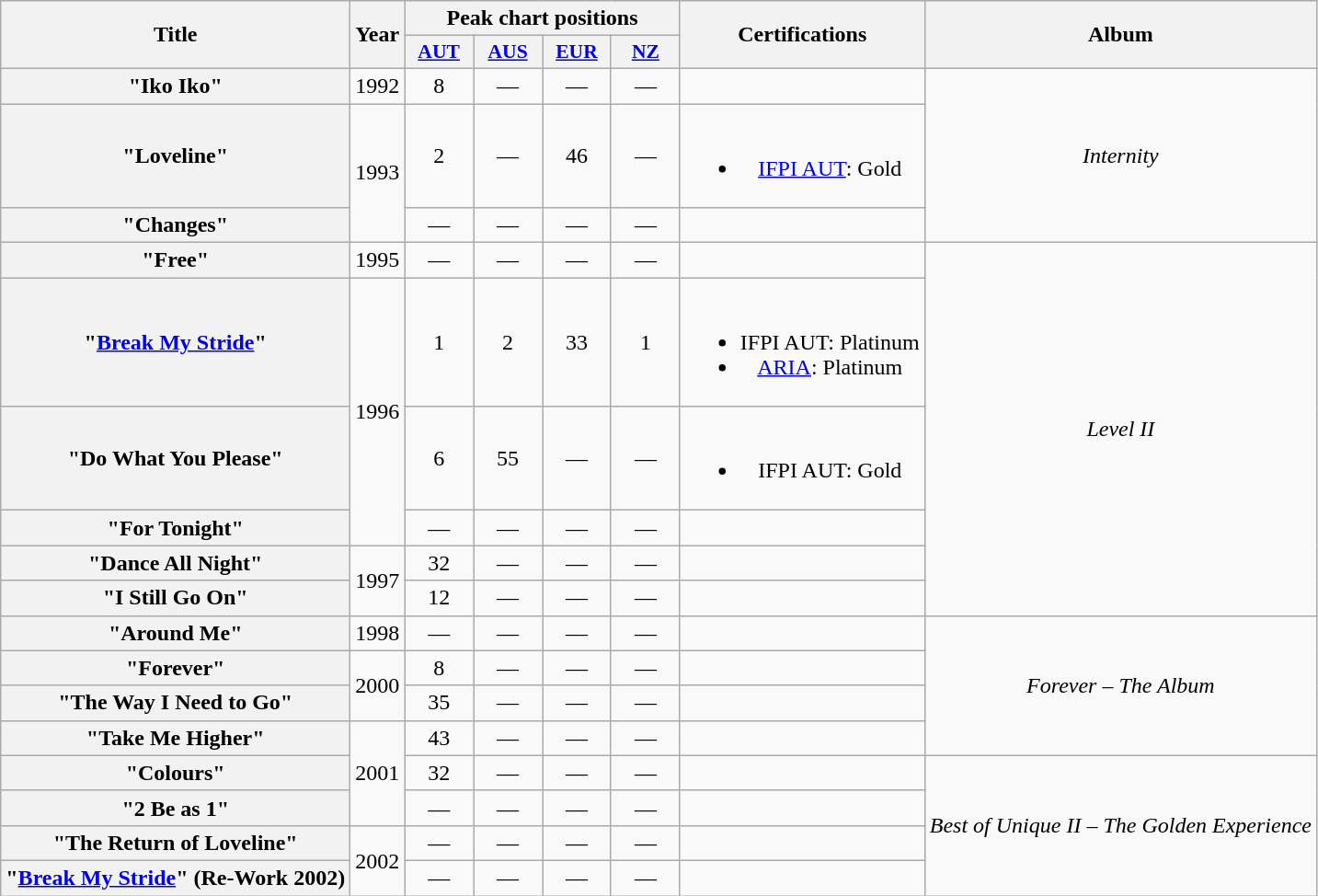<table class="wikitable plainrowheaders" style="text-align:center;">
<tr>
<th scope="col" rowspan="2">Title</th>
<th scope="col" rowspan="2">Year</th>
<th scope="col" colspan="4">Peak chart positions</th>
<th scope="col" rowspan="2">Certifications</th>
<th scope="col" rowspan="2">Album</th>
</tr>
<tr>
<th scope="col" style="width:3em;font-size:90%;"><a href='#'>AUT</a><br></th>
<th scope="col" style="width:3em;font-size:90%;"><a href='#'>AUS</a><br></th>
<th scope="col" style="width:3em;font-size:90%;"><a href='#'>EUR</a><br></th>
<th scope="col" style="width:3em;font-size:90%;"><a href='#'>NZ</a><br></th>
</tr>
<tr>
<th scope="row">"Iko Iko"</th>
<td>1992</td>
<td>8</td>
<td>—</td>
<td>—</td>
<td>—</td>
<td></td>
<td rowspan="3"><em>Internity</em></td>
</tr>
<tr>
<th scope="row">"Loveline"</th>
<td rowspan="2">1993</td>
<td>2</td>
<td>—</td>
<td>46</td>
<td>—</td>
<td><br><ul><li><a href='#'>IFPI AUT</a>: Gold</li></ul></td>
</tr>
<tr>
<th scope="row">"Changes"</th>
<td>—</td>
<td>—</td>
<td>—</td>
<td>—</td>
<td></td>
</tr>
<tr>
<th scope="row">"Free"</th>
<td>1995</td>
<td>—</td>
<td>—</td>
<td>—</td>
<td>—</td>
<td></td>
<td rowspan="6"><em>Level II</em></td>
</tr>
<tr>
<th scope="row">"<a href='#'>Break My Stride</a>"</th>
<td rowspan="3">1996</td>
<td>1</td>
<td>2</td>
<td>33</td>
<td>1</td>
<td><br><ul><li>IFPI AUT: Platinum</li><li><a href='#'>ARIA</a>: Platinum</li></ul></td>
</tr>
<tr>
<th scope="row">"Do What You Please"</th>
<td>6</td>
<td>55</td>
<td>—</td>
<td>—</td>
<td><br><ul><li>IFPI AUT: Gold</li></ul></td>
</tr>
<tr>
<th scope="row">"For Tonight"</th>
<td>—</td>
<td>—</td>
<td>—</td>
<td>—</td>
<td></td>
</tr>
<tr>
<th scope="row">"Dance All Night"</th>
<td rowspan="2">1997</td>
<td>32</td>
<td>—</td>
<td>—</td>
<td>—</td>
<td></td>
</tr>
<tr>
<th scope="row">"I Still Go On"</th>
<td>12</td>
<td>—</td>
<td>—</td>
<td>—</td>
<td></td>
</tr>
<tr>
<th scope="row">"Around Me"</th>
<td>1998</td>
<td>—</td>
<td>—</td>
<td>—</td>
<td>—</td>
<td></td>
<td rowspan="4"><em>Forever – The Album</em></td>
</tr>
<tr>
<th scope="row">"Forever"<br></th>
<td rowspan="2">2000</td>
<td>8</td>
<td>—</td>
<td>—</td>
<td>—</td>
<td></td>
</tr>
<tr>
<th scope="row">"The Way I Need to Go"<br></th>
<td>35</td>
<td>—</td>
<td>—</td>
<td>—</td>
<td></td>
</tr>
<tr>
<th scope="row">"Take Me Higher"<br></th>
<td rowspan="3">2001</td>
<td>43</td>
<td>—</td>
<td>—</td>
<td>—</td>
<td></td>
</tr>
<tr>
<th scope="row">"Colours"<br></th>
<td>32</td>
<td>—</td>
<td>—</td>
<td>—</td>
<td></td>
<td rowspan="4"><em>Best of Unique II – The Golden Experience</em></td>
</tr>
<tr>
<th scope="row">"2 Be as 1"<br></th>
<td>—</td>
<td>—</td>
<td>—</td>
<td>—</td>
<td></td>
</tr>
<tr>
<th scope="row">"The Return of Loveline"</th>
<td rowspan="2">2002</td>
<td>—</td>
<td>—</td>
<td>—</td>
<td>—</td>
<td></td>
</tr>
<tr>
<th scope="row">"<a href='#'>Break My Stride</a>" (Re-Work 2002)</th>
<td>—</td>
<td>—</td>
<td>—</td>
<td>—</td>
<td></td>
</tr>
</table>
